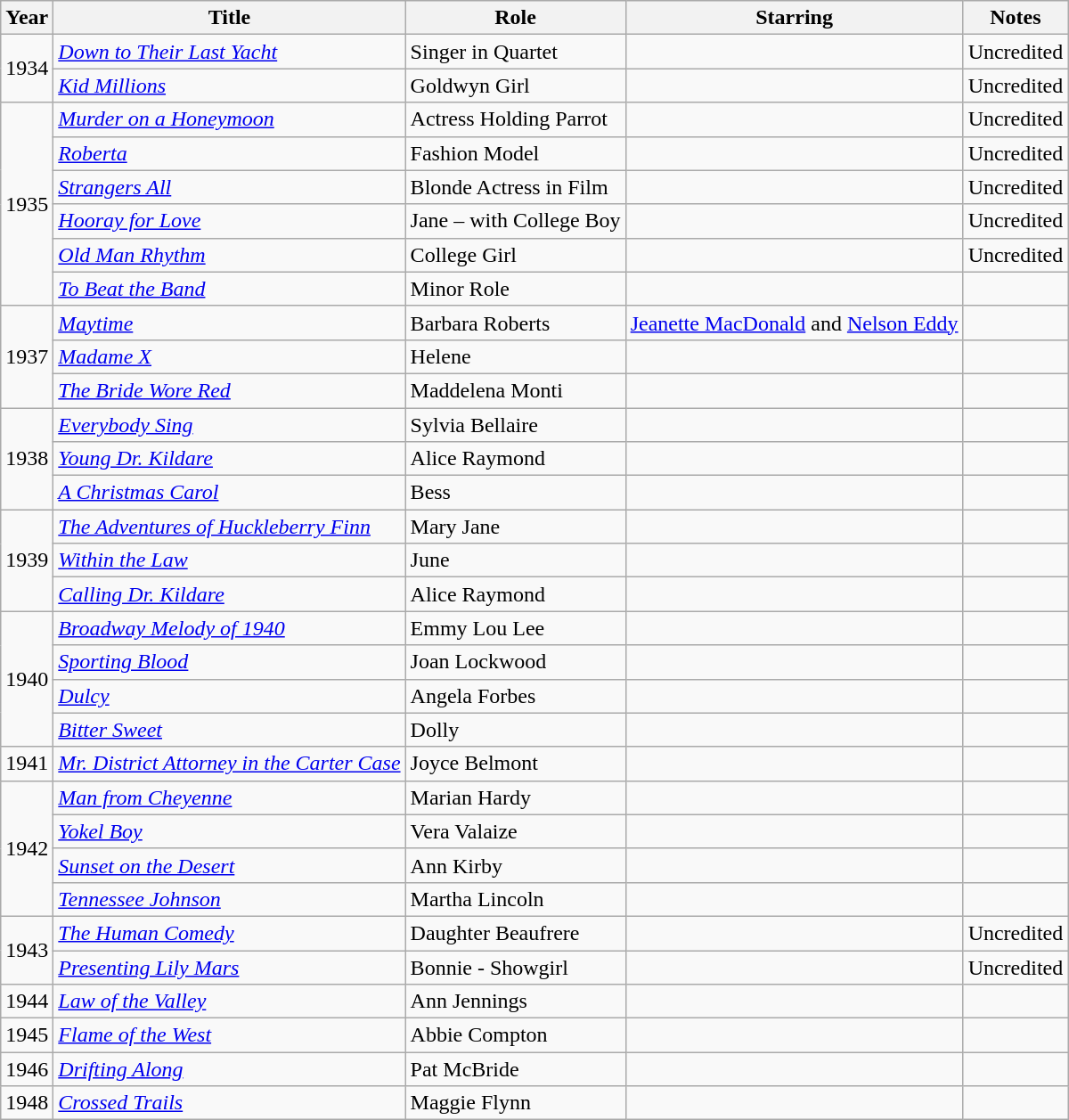<table class="wikitable">
<tr>
<th>Year</th>
<th>Title</th>
<th>Role</th>
<th>Starring</th>
<th>Notes</th>
</tr>
<tr>
<td rowspan=2>1934</td>
<td><em><a href='#'>Down to Their Last Yacht</a></em></td>
<td>Singer in Quartet</td>
<td></td>
<td>Uncredited</td>
</tr>
<tr>
<td><em><a href='#'>Kid Millions</a></em></td>
<td>Goldwyn Girl</td>
<td></td>
<td>Uncredited</td>
</tr>
<tr>
<td rowspan=6>1935</td>
<td><em><a href='#'>Murder on a Honeymoon</a></em></td>
<td>Actress Holding Parrot</td>
<td></td>
<td>Uncredited</td>
</tr>
<tr>
<td><em><a href='#'>Roberta</a></em></td>
<td>Fashion Model</td>
<td></td>
<td>Uncredited</td>
</tr>
<tr>
<td><em><a href='#'>Strangers All</a></em></td>
<td>Blonde Actress in Film</td>
<td></td>
<td>Uncredited</td>
</tr>
<tr>
<td><em><a href='#'>Hooray for Love</a></em></td>
<td>Jane – with College Boy</td>
<td></td>
<td>Uncredited</td>
</tr>
<tr>
<td><em><a href='#'>Old Man Rhythm</a></em></td>
<td>College Girl</td>
<td></td>
<td>Uncredited</td>
</tr>
<tr>
<td><em><a href='#'>To Beat the Band</a></em></td>
<td>Minor Role</td>
<td></td>
<td></td>
</tr>
<tr>
<td rowspan=3>1937</td>
<td><em><a href='#'>Maytime</a></em></td>
<td>Barbara Roberts</td>
<td><a href='#'>Jeanette MacDonald</a> and <a href='#'>Nelson Eddy</a></td>
<td></td>
</tr>
<tr>
<td><em><a href='#'>Madame X</a></em></td>
<td>Helene</td>
<td></td>
<td></td>
</tr>
<tr>
<td><em><a href='#'>The Bride Wore Red</a></em></td>
<td>Maddelena Monti</td>
<td></td>
<td></td>
</tr>
<tr>
<td rowspan=3>1938</td>
<td><em><a href='#'>Everybody Sing</a></em></td>
<td>Sylvia Bellaire</td>
<td></td>
<td></td>
</tr>
<tr>
<td><em><a href='#'>Young Dr. Kildare</a></em></td>
<td>Alice Raymond</td>
<td></td>
<td></td>
</tr>
<tr>
<td><em><a href='#'>A Christmas Carol</a></em></td>
<td>Bess</td>
<td></td>
<td></td>
</tr>
<tr>
<td rowspan=3>1939</td>
<td><em><a href='#'>The Adventures of Huckleberry Finn</a></em></td>
<td>Mary Jane</td>
<td></td>
<td></td>
</tr>
<tr>
<td><em><a href='#'>Within the Law</a></em></td>
<td>June</td>
<td></td>
<td></td>
</tr>
<tr>
<td><em><a href='#'>Calling Dr. Kildare</a></em></td>
<td>Alice Raymond</td>
<td></td>
<td></td>
</tr>
<tr>
<td rowspan=4>1940</td>
<td><em><a href='#'>Broadway Melody of 1940</a></em></td>
<td>Emmy Lou Lee</td>
<td></td>
<td></td>
</tr>
<tr>
<td><em><a href='#'>Sporting Blood</a></em></td>
<td>Joan Lockwood</td>
<td></td>
<td></td>
</tr>
<tr>
<td><em><a href='#'>Dulcy</a></em></td>
<td>Angela Forbes</td>
<td></td>
<td></td>
</tr>
<tr>
<td><em><a href='#'>Bitter Sweet</a></em></td>
<td>Dolly</td>
<td></td>
<td></td>
</tr>
<tr>
<td>1941</td>
<td><em><a href='#'>Mr. District Attorney in the Carter Case</a></em></td>
<td>Joyce Belmont</td>
<td></td>
<td></td>
</tr>
<tr>
<td rowspan=4>1942</td>
<td><em><a href='#'>Man from Cheyenne</a></em></td>
<td>Marian Hardy</td>
<td></td>
<td></td>
</tr>
<tr>
<td><em><a href='#'>Yokel Boy</a></em></td>
<td>Vera Valaize</td>
<td></td>
<td></td>
</tr>
<tr>
<td><em><a href='#'>Sunset on the Desert</a></em></td>
<td>Ann Kirby</td>
<td></td>
<td></td>
</tr>
<tr>
<td><em><a href='#'>Tennessee Johnson</a></em></td>
<td>Martha Lincoln</td>
<td></td>
<td></td>
</tr>
<tr>
<td rowspan=2>1943</td>
<td><em><a href='#'>The Human Comedy</a></em></td>
<td>Daughter Beaufrere</td>
<td></td>
<td>Uncredited</td>
</tr>
<tr>
<td><em><a href='#'>Presenting Lily Mars</a></em></td>
<td>Bonnie - Showgirl</td>
<td></td>
<td>Uncredited</td>
</tr>
<tr>
<td>1944</td>
<td><em><a href='#'>Law of the Valley</a></em></td>
<td>Ann Jennings</td>
<td></td>
<td></td>
</tr>
<tr>
<td>1945</td>
<td><em><a href='#'>Flame of the West</a></em></td>
<td>Abbie Compton</td>
<td></td>
<td></td>
</tr>
<tr>
<td>1946</td>
<td><em><a href='#'>Drifting Along</a></em></td>
<td>Pat McBride</td>
<td></td>
<td></td>
</tr>
<tr>
<td>1948</td>
<td><em><a href='#'>Crossed Trails</a></em></td>
<td>Maggie Flynn</td>
<td></td>
<td></td>
</tr>
</table>
